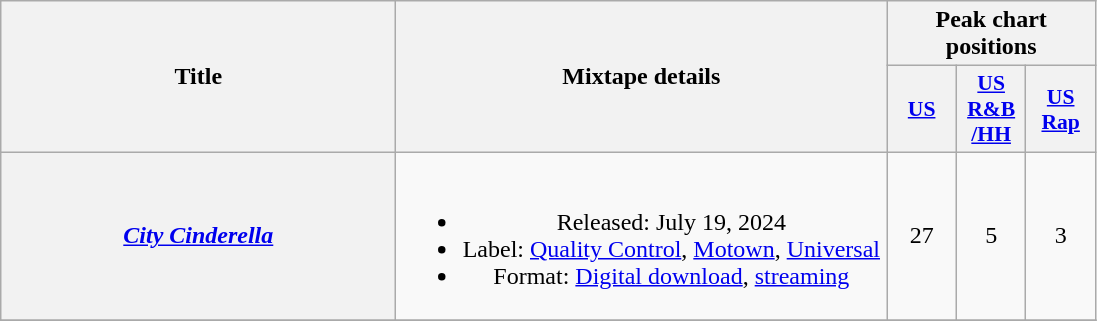<table class="wikitable plainrowheaders" style="text-align:center;">
<tr>
<th scope="col" rowspan="2" style="width:16em;">Title</th>
<th scope="col" rowspan="2" style="width:20em;">Mixtape details</th>
<th scope="col" colspan="3">Peak chart positions</th>
</tr>
<tr>
<th scope="col" style="width:2.75em;font-size:90%;"><a href='#'>US</a><br></th>
<th scope="col" style="width:2.75em;font-size:90%;"><a href='#'>US<br>R&B<br>/HH</a><br></th>
<th scope="col" style="width:2.75em;font-size:90%;"><a href='#'>US<br>Rap</a><br></th>
</tr>
<tr>
<th scope="row"><em><a href='#'>City Cinderella</a></em></th>
<td><br><ul><li>Released: July 19, 2024</li><li>Label: <a href='#'>Quality Control</a>, <a href='#'>Motown</a>, <a href='#'>Universal</a></li><li>Format: <a href='#'>Digital download</a>, <a href='#'>streaming</a></li></ul></td>
<td>27</td>
<td>5</td>
<td>3</td>
</tr>
<tr>
</tr>
</table>
